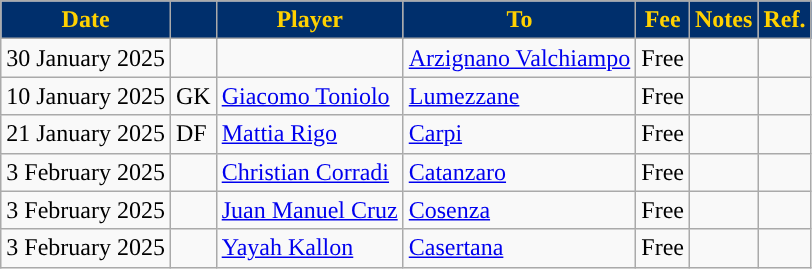<table class="wikitable">
<tr>
<th style="background:#002F6C;color:#FFD100">Date</th>
<th style="background:#002F6C;color:#FFD100"></th>
<th style="background:#002F6C;color:#FFD100">Player</th>
<th style="background:#002F6C;color:#FFD100">To</th>
<th style="background:#002F6C;color:#FFD100">Fee</th>
<th style="background:#002F6C;color:#FFD100">Notes</th>
<th style="background:#002F6C;color:#FFD100">Ref.</th>
</tr>
<tr>
<td>30 January 2025</td>
<td></td>
<td> </td>
<td> <a href='#'>Arzignano Valchiampo</a></td>
<td>Free</td>
<td></td>
<td></td>
</tr>
<tr>
<td>10 January 2025</td>
<td>GK</td>
<td> <a href='#'>Giacomo Toniolo</a></td>
<td> <a href='#'>Lumezzane</a></td>
<td>Free</td>
<td></td>
<td></td>
</tr>
<tr>
<td>21 January 2025</td>
<td>DF</td>
<td> <a href='#'>Mattia Rigo</a></td>
<td> <a href='#'>Carpi</a></td>
<td>Free</td>
<td></td>
<td></td>
</tr>
<tr>
<td>3 February 2025</td>
<td></td>
<td> <a href='#'>Christian Corradi</a></td>
<td> <a href='#'>Catanzaro</a></td>
<td>Free</td>
<td></td>
<td></td>
</tr>
<tr>
<td>3 February 2025</td>
<td></td>
<td> <a href='#'>Juan Manuel Cruz</a></td>
<td> <a href='#'>Cosenza</a></td>
<td>Free</td>
<td></td>
<td></td>
</tr>
<tr>
<td>3 February 2025</td>
<td></td>
<td> <a href='#'>Yayah Kallon</a></td>
<td> <a href='#'>Casertana</a></td>
<td>Free</td>
<td></td>
<td></td>
</tr>
</table>
